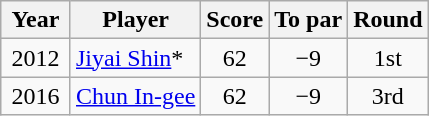<table class=wikitable style="text-align:center">
<tr>
<th> Year </th>
<th>Player</th>
<th>Score</th>
<th>To par</th>
<th>Round</th>
</tr>
<tr>
<td>2012</td>
<td align=left><a href='#'>Jiyai Shin</a>*</td>
<td>62</td>
<td>−9</td>
<td>1st</td>
</tr>
<tr>
<td>2016</td>
<td align=left><a href='#'>Chun In-gee</a></td>
<td>62</td>
<td>−9</td>
<td>3rd</td>
</tr>
</table>
